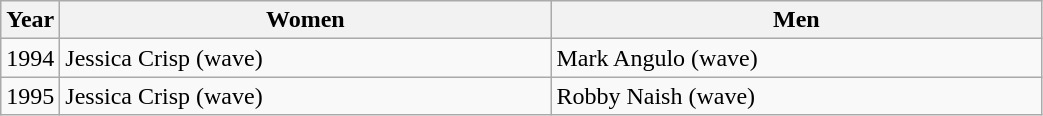<table class="wikitable">
<tr>
<th>Year</th>
<th style="width:20em">Women</th>
<th style="width:20em">Men</th>
</tr>
<tr>
<td>1994</td>
<td> Jessica Crisp (wave)</td>
<td> Mark Angulo (wave)</td>
</tr>
<tr>
<td>1995</td>
<td> Jessica Crisp (wave)</td>
<td> Robby Naish (wave)</td>
</tr>
</table>
